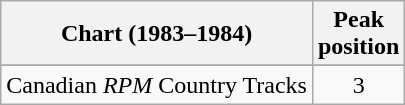<table class="wikitable sortable">
<tr>
<th align="left">Chart (1983–1984)</th>
<th align="center">Peak<br>position</th>
</tr>
<tr>
</tr>
<tr>
<td align="left">Canadian <em>RPM</em> Country Tracks</td>
<td align="center">3</td>
</tr>
</table>
